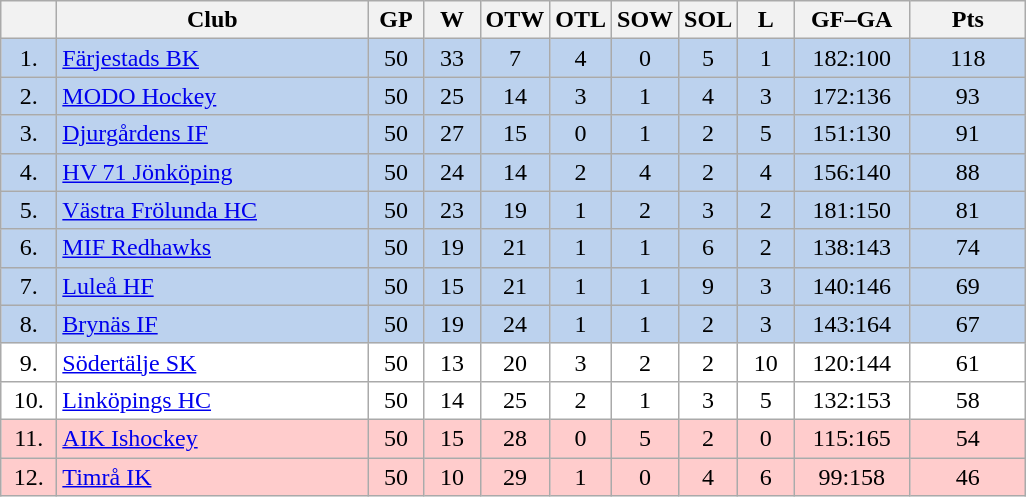<table class="wikitable">
<tr>
<th width="30"></th>
<th width="200">Club</th>
<th width="30">GP</th>
<th width="30">W</th>
<th width="30">OTW</th>
<th width="30">OTL</th>
<th width="30">SOW</th>
<th width="30">SOL</th>
<th width="30">L</th>
<th width="70">GF–GA</th>
<th width="70">Pts</th>
</tr>
<tr bgcolor="#BCD2EE" align="center">
<td>1.</td>
<td align="left"><a href='#'>Färjestads BK</a></td>
<td>50</td>
<td>33</td>
<td>7</td>
<td>4</td>
<td>0</td>
<td>5</td>
<td>1</td>
<td>182:100</td>
<td>118</td>
</tr>
<tr bgcolor="#BCD2EE" align="center">
<td>2.</td>
<td align="left"><a href='#'>MODO Hockey</a></td>
<td>50</td>
<td>25</td>
<td>14</td>
<td>3</td>
<td>1</td>
<td>4</td>
<td>3</td>
<td>172:136</td>
<td>93</td>
</tr>
<tr bgcolor="#BCD2EE" align="center">
<td>3.</td>
<td align="left"><a href='#'>Djurgårdens IF</a></td>
<td>50</td>
<td>27</td>
<td>15</td>
<td>0</td>
<td>1</td>
<td>2</td>
<td>5</td>
<td>151:130</td>
<td>91</td>
</tr>
<tr bgcolor="#BCD2EE" align="center">
<td>4.</td>
<td align="left"><a href='#'>HV 71 Jönköping</a></td>
<td>50</td>
<td>24</td>
<td>14</td>
<td>2</td>
<td>4</td>
<td>2</td>
<td>4</td>
<td>156:140</td>
<td>88</td>
</tr>
<tr bgcolor="#BCD2EE" align="center">
<td>5.</td>
<td align="left"><a href='#'>Västra Frölunda HC</a></td>
<td>50</td>
<td>23</td>
<td>19</td>
<td>1</td>
<td>2</td>
<td>3</td>
<td>2</td>
<td>181:150</td>
<td>81</td>
</tr>
<tr bgcolor="#BCD2EE" align="center">
<td>6.</td>
<td align="left"><a href='#'>MIF Redhawks</a></td>
<td>50</td>
<td>19</td>
<td>21</td>
<td>1</td>
<td>1</td>
<td>6</td>
<td>2</td>
<td>138:143</td>
<td>74</td>
</tr>
<tr bgcolor="#BCD2EE" align="center">
<td>7.</td>
<td align="left"><a href='#'>Luleå HF</a></td>
<td>50</td>
<td>15</td>
<td>21</td>
<td>1</td>
<td>1</td>
<td>9</td>
<td>3</td>
<td>140:146</td>
<td>69</td>
</tr>
<tr bgcolor="#BCD2EE" align="center">
<td>8.</td>
<td align="left"><a href='#'>Brynäs IF</a></td>
<td>50</td>
<td>19</td>
<td>24</td>
<td>1</td>
<td>1</td>
<td>2</td>
<td>3</td>
<td>143:164</td>
<td>67</td>
</tr>
<tr bgcolor="#FFFFFF" align="center">
<td>9.</td>
<td align="left"><a href='#'>Södertälje SK</a></td>
<td>50</td>
<td>13</td>
<td>20</td>
<td>3</td>
<td>2</td>
<td>2</td>
<td>10</td>
<td>120:144</td>
<td>61</td>
</tr>
<tr bgcolor="#FFFFFF" align="center">
<td>10.</td>
<td align="left"><a href='#'>Linköpings HC</a></td>
<td>50</td>
<td>14</td>
<td>25</td>
<td>2</td>
<td>1</td>
<td>3</td>
<td>5</td>
<td>132:153</td>
<td>58</td>
</tr>
<tr bgcolor="#ffcccc" align="center">
<td>11.</td>
<td align="left"><a href='#'>AIK Ishockey</a></td>
<td>50</td>
<td>15</td>
<td>28</td>
<td>0</td>
<td>5</td>
<td>2</td>
<td>0</td>
<td>115:165</td>
<td>54</td>
</tr>
<tr bgcolor="#ffcccc" align="center">
<td>12.</td>
<td align="left"><a href='#'>Timrå IK</a></td>
<td>50</td>
<td>10</td>
<td>29</td>
<td>1</td>
<td>0</td>
<td>4</td>
<td>6</td>
<td>99:158</td>
<td>46</td>
</tr>
</table>
